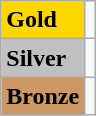<table class="wikitable">
<tr>
<td bgcolor="gold"><strong>Gold</strong></td>
<td></td>
</tr>
<tr>
<td bgcolor="silver"><strong>Silver</strong></td>
<td></td>
</tr>
<tr>
<td bgcolor="CC9966"><strong>Bronze</strong></td>
<td></td>
</tr>
</table>
